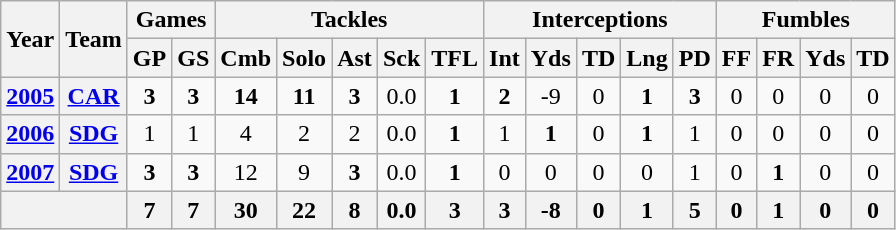<table class="wikitable" style="text-align:center">
<tr>
<th rowspan="2">Year</th>
<th rowspan="2">Team</th>
<th colspan="2">Games</th>
<th colspan="5">Tackles</th>
<th colspan="5">Interceptions</th>
<th colspan="4">Fumbles</th>
</tr>
<tr>
<th>GP</th>
<th>GS</th>
<th>Cmb</th>
<th>Solo</th>
<th>Ast</th>
<th>Sck</th>
<th>TFL</th>
<th>Int</th>
<th>Yds</th>
<th>TD</th>
<th>Lng</th>
<th>PD</th>
<th>FF</th>
<th>FR</th>
<th>Yds</th>
<th>TD</th>
</tr>
<tr>
<th><a href='#'>2005</a></th>
<th><a href='#'>CAR</a></th>
<td><strong>3</strong></td>
<td><strong>3</strong></td>
<td><strong>14</strong></td>
<td><strong>11</strong></td>
<td><strong>3</strong></td>
<td>0.0</td>
<td><strong>1</strong></td>
<td><strong>2</strong></td>
<td>-9</td>
<td>0</td>
<td><strong>1</strong></td>
<td><strong>3</strong></td>
<td>0</td>
<td>0</td>
<td>0</td>
<td>0</td>
</tr>
<tr>
<th><a href='#'>2006</a></th>
<th><a href='#'>SDG</a></th>
<td>1</td>
<td>1</td>
<td>4</td>
<td>2</td>
<td>2</td>
<td>0.0</td>
<td><strong>1</strong></td>
<td>1</td>
<td><strong>1</strong></td>
<td>0</td>
<td><strong>1</strong></td>
<td>1</td>
<td>0</td>
<td>0</td>
<td>0</td>
<td>0</td>
</tr>
<tr>
<th><a href='#'>2007</a></th>
<th><a href='#'>SDG</a></th>
<td><strong>3</strong></td>
<td><strong>3</strong></td>
<td>12</td>
<td>9</td>
<td><strong>3</strong></td>
<td>0.0</td>
<td><strong>1</strong></td>
<td>0</td>
<td>0</td>
<td>0</td>
<td>0</td>
<td>1</td>
<td>0</td>
<td><strong>1</strong></td>
<td>0</td>
<td>0</td>
</tr>
<tr>
<th colspan="2"></th>
<th>7</th>
<th>7</th>
<th>30</th>
<th>22</th>
<th>8</th>
<th>0.0</th>
<th>3</th>
<th>3</th>
<th>-8</th>
<th>0</th>
<th>1</th>
<th>5</th>
<th>0</th>
<th>1</th>
<th>0</th>
<th>0</th>
</tr>
</table>
